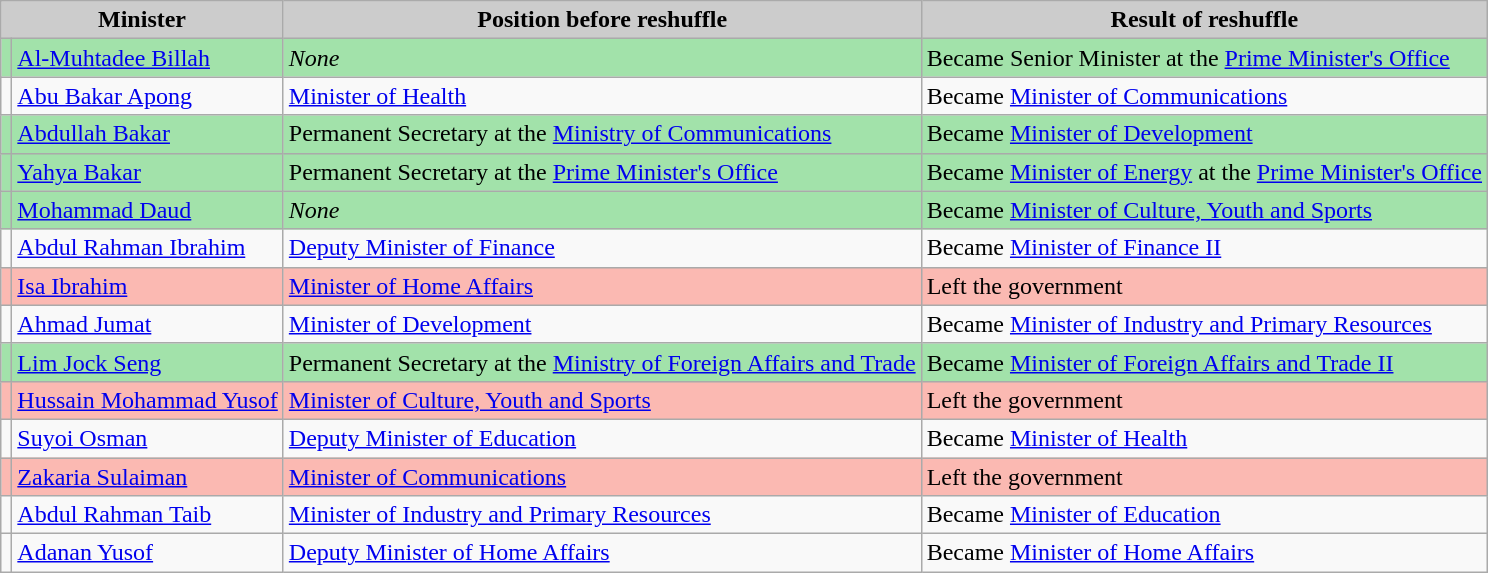<table class="wikitable">
<tr>
<th scope="col" style="background:#ccc;" colspan=2>Minister</th>
<th scope="col" style="background:#ccc;">Position before reshuffle</th>
<th scope="col" style="background:#ccc;">Result of reshuffle</th>
</tr>
<tr style="background:#A2E2AA;" colspan="4" |>
<td></td>
<td><a href='#'>Al-Muhtadee Billah</a></td>
<td><em>None</em></td>
<td>Became Senior Minister at the <a href='#'>Prime Minister's Office</a></td>
</tr>
<tr>
<td></td>
<td><a href='#'>Abu Bakar Apong</a></td>
<td><a href='#'>Minister of Health</a></td>
<td>Became <a href='#'>Minister of Communications</a></td>
</tr>
<tr style="background:#A2E2AA;" colspan="4" |>
<td></td>
<td><a href='#'>Abdullah Bakar</a></td>
<td>Permanent Secretary at the <a href='#'>Ministry of Communications</a></td>
<td>Became <a href='#'>Minister of Development</a></td>
</tr>
<tr style="background:#A2E2AA;" colspan="4" |>
<td></td>
<td><a href='#'>Yahya Bakar</a></td>
<td>Permanent Secretary at the <a href='#'>Prime Minister's Office</a></td>
<td>Became <a href='#'>Minister of Energy</a> at the <a href='#'>Prime Minister's Office</a></td>
</tr>
<tr style="background:#A2E2AA;" colspan="4" |>
<td></td>
<td><a href='#'>Mohammad Daud</a></td>
<td><em>None</em></td>
<td>Became <a href='#'>Minister of Culture, Youth and Sports</a></td>
</tr>
<tr>
<td></td>
<td><a href='#'>Abdul Rahman Ibrahim</a></td>
<td><a href='#'>Deputy Minister of Finance</a></td>
<td>Became <a href='#'>Minister of Finance II</a></td>
</tr>
<tr style="background:#FBB9B2;" colspan="4" |>
<td></td>
<td><a href='#'>Isa Ibrahim</a></td>
<td><a href='#'>Minister of Home Affairs</a></td>
<td>Left the government</td>
</tr>
<tr>
<td></td>
<td><a href='#'>Ahmad Jumat</a></td>
<td><a href='#'>Minister of Development</a></td>
<td>Became <a href='#'>Minister of Industry and Primary Resources</a></td>
</tr>
<tr style="background:#A2E2AA;" colspan="4" |>
<td></td>
<td><a href='#'>Lim Jock Seng</a></td>
<td>Permanent Secretary at the <a href='#'>Ministry of Foreign Affairs and Trade</a></td>
<td>Became <a href='#'>Minister of Foreign Affairs and Trade II</a></td>
</tr>
<tr style="background:#FBB9B2;" colspan="4" |>
<td></td>
<td><a href='#'>Hussain Mohammad Yusof</a></td>
<td><a href='#'>Minister of Culture, Youth and Sports</a></td>
<td>Left the government</td>
</tr>
<tr>
<td></td>
<td><a href='#'>Suyoi Osman</a></td>
<td><a href='#'>Deputy Minister of Education</a></td>
<td>Became <a href='#'>Minister of Health</a></td>
</tr>
<tr style="background:#FBB9B2;" colspan="4" |>
<td></td>
<td><a href='#'>Zakaria Sulaiman</a></td>
<td><a href='#'>Minister of Communications</a></td>
<td>Left the government</td>
</tr>
<tr>
<td></td>
<td><a href='#'>Abdul Rahman Taib</a></td>
<td><a href='#'>Minister of Industry and Primary Resources</a></td>
<td>Became <a href='#'>Minister of Education</a></td>
</tr>
<tr>
<td></td>
<td><a href='#'>Adanan Yusof</a></td>
<td><a href='#'>Deputy Minister of Home Affairs</a></td>
<td>Became <a href='#'>Minister of Home Affairs</a></td>
</tr>
</table>
